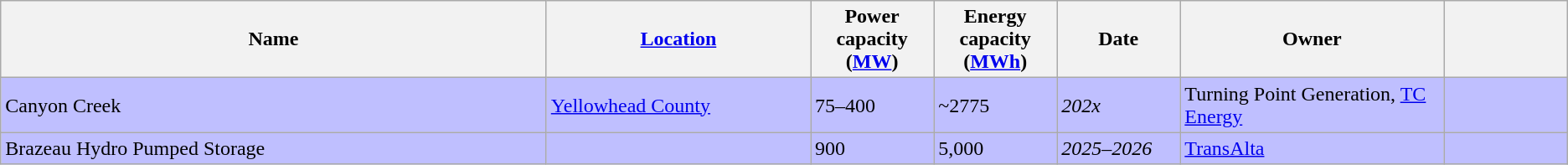<table class="wikitable sortable">
<tr>
<th width="31%">Name</th>
<th width="15%"><a href='#'>Location</a></th>
<th width="7%">Power capacity (<a href='#'>MW</a>)</th>
<th width="7%">Energy capacity (<a href='#'>MWh</a>)</th>
<th width="7%">Date</th>
<th width="15%">Owner</th>
<th width="7%"></th>
</tr>
<tr bgcolor="#BFBFFF">
<td>Canyon Creek</td>
<td><a href='#'>Yellowhead County</a></td>
<td>75–400</td>
<td>~2775</td>
<td><em>202x</em></td>
<td>Turning Point Generation, <a href='#'>TC Energy</a></td>
<td></td>
</tr>
<tr bgcolor="#BFBFFF">
<td>Brazeau Hydro Pumped Storage</td>
<td></td>
<td>900</td>
<td>5,000</td>
<td><em>2025–2026</em></td>
<td><a href='#'>TransAlta</a></td>
<td></td>
</tr>
</table>
